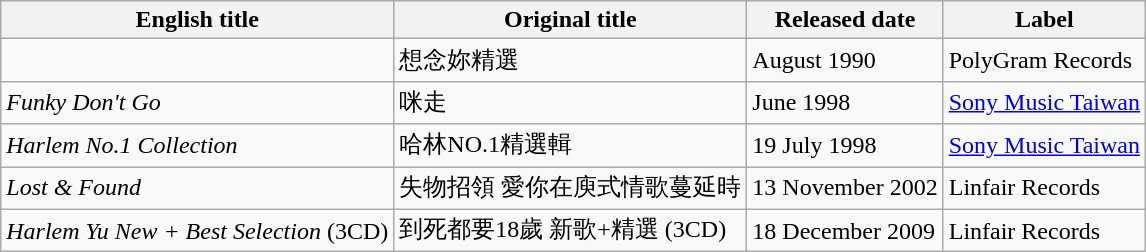<table class="wikitable">
<tr>
<th>English title</th>
<th>Original title</th>
<th>Released date</th>
<th>Label</th>
</tr>
<tr>
<td></td>
<td>想念妳精選</td>
<td>August 1990</td>
<td>PolyGram Records</td>
</tr>
<tr>
<td><em>Funky Don't Go</em></td>
<td>咪走</td>
<td>June 1998</td>
<td><a href='#'>Sony Music Taiwan</a></td>
</tr>
<tr>
<td><em>Harlem No.1 Collection</em></td>
<td>哈林NO.1精選輯</td>
<td>19 July 1998</td>
<td><a href='#'>Sony Music Taiwan</a></td>
</tr>
<tr>
<td><em>Lost & Found</em></td>
<td>失物招領 愛你在庾式情歌蔓延時</td>
<td>13 November 2002</td>
<td>Linfair Records</td>
</tr>
<tr>
<td><em>Harlem Yu New + Best Selection</em> (3CD)</td>
<td>到死都要18歲 新歌+精選 (3CD)</td>
<td>18 December 2009</td>
<td>Linfair Records</td>
</tr>
</table>
